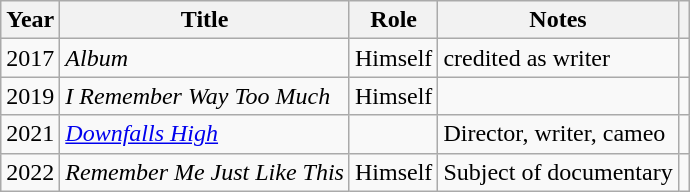<table class="wikitable">
<tr>
<th>Year</th>
<th>Title</th>
<th>Role</th>
<th>Notes</th>
<th></th>
</tr>
<tr>
<td>2017</td>
<td><em>Album</em></td>
<td>Himself</td>
<td>credited as writer</td>
<td></td>
</tr>
<tr>
<td>2019</td>
<td><em>I Remember Way Too Much</em></td>
<td>Himself</td>
<td></td>
<td></td>
</tr>
<tr>
<td>2021</td>
<td><em><a href='#'>Downfalls High</a></em></td>
<td></td>
<td>Director, writer, cameo</td>
<td></td>
</tr>
<tr>
<td>2022</td>
<td><em>Remember Me Just Like This</em></td>
<td>Himself</td>
<td>Subject of documentary</td>
<td></td>
</tr>
</table>
